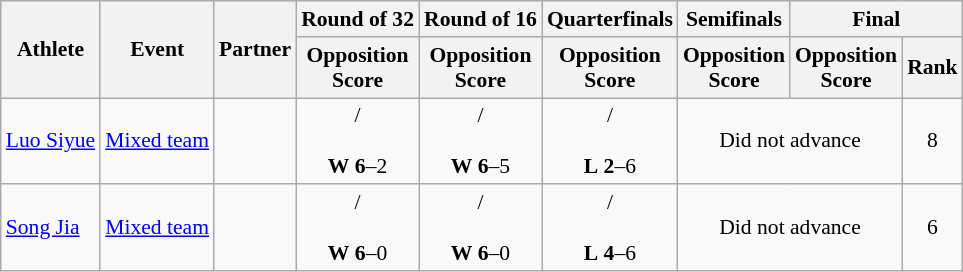<table class="wikitable" border="1" style="font-size:90%">
<tr>
<th rowspan=2>Athlete</th>
<th rowspan=2>Event</th>
<th rowspan=2>Partner</th>
<th>Round of 32</th>
<th>Round of 16</th>
<th>Quarterfinals</th>
<th>Semifinals</th>
<th colspan=2>Final</th>
</tr>
<tr>
<th>Opposition<br>Score</th>
<th>Opposition<br>Score</th>
<th>Opposition<br>Score</th>
<th>Opposition<br>Score</th>
<th>Opposition<br>Score</th>
<th>Rank</th>
</tr>
<tr>
<td><a href='#'>Luo Siyue</a></td>
<td><a href='#'>Mixed team</a></td>
<td></td>
<td align=center>/ <br>  <br> <strong>W</strong> <strong>6</strong>–2</td>
<td align=center>/ <br>  <br> <strong>W</strong> <strong>6</strong>–5</td>
<td align=center>/ <br>  <br> <strong>L</strong> <strong>2</strong>–6</td>
<td colspan=2 align=center>Did not advance</td>
<td align=center>8</td>
</tr>
<tr>
<td><a href='#'>Song Jia</a></td>
<td><a href='#'>Mixed team</a></td>
<td></td>
<td align=center>/ <br>  <br> <strong>W</strong> <strong>6</strong>–0</td>
<td align=center>/ <br>  <br> <strong>W</strong> <strong>6</strong>–0</td>
<td align=center>/ <br>  <br> <strong>L</strong> <strong>4</strong>–6</td>
<td colspan=2 align=center>Did not advance</td>
<td align=center>6</td>
</tr>
</table>
